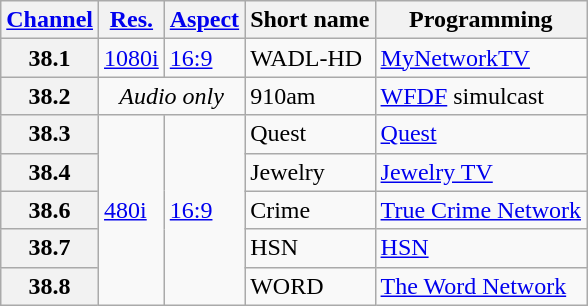<table class="wikitable">
<tr>
<th scope = "col"><a href='#'>Channel</a></th>
<th scope = "col"><a href='#'>Res.</a></th>
<th scope = "col"><a href='#'>Aspect</a></th>
<th scope = "col">Short name</th>
<th scope = "col">Programming</th>
</tr>
<tr>
<th scope = "row">38.1</th>
<td><a href='#'>1080i</a></td>
<td><a href='#'>16:9</a></td>
<td>WADL-HD</td>
<td><a href='#'>MyNetworkTV</a></td>
</tr>
<tr>
<th scope = "row">38.2</th>
<td colspan=2 align=center><em>Audio only</em></td>
<td>910am</td>
<td><a href='#'>WFDF</a> simulcast</td>
</tr>
<tr>
<th scope = "row">38.3</th>
<td rowspan=5><a href='#'>480i</a></td>
<td rowspan=5><a href='#'>16:9</a></td>
<td>Quest</td>
<td><a href='#'>Quest</a></td>
</tr>
<tr>
<th scope = "row">38.4</th>
<td>Jewelry</td>
<td><a href='#'>Jewelry TV</a></td>
</tr>
<tr>
<th scope = "row">38.6</th>
<td>Crime</td>
<td><a href='#'>True Crime Network</a></td>
</tr>
<tr>
<th scope = "row">38.7</th>
<td>HSN</td>
<td><a href='#'>HSN</a></td>
</tr>
<tr>
<th scope = "row">38.8</th>
<td>WORD</td>
<td><a href='#'>The Word Network</a></td>
</tr>
</table>
